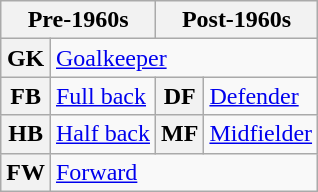<table class="wikitable">
<tr>
<th colspan="2">Pre-1960s</th>
<th colspan="2">Post-1960s</th>
</tr>
<tr>
<th>GK</th>
<td colspan="3"><a href='#'>Goalkeeper</a></td>
</tr>
<tr>
<th>FB</th>
<td><a href='#'>Full back</a></td>
<th>DF</th>
<td><a href='#'>Defender</a></td>
</tr>
<tr>
<th>HB</th>
<td><a href='#'>Half back</a></td>
<th>MF</th>
<td><a href='#'>Midfielder</a></td>
</tr>
<tr>
<th>FW</th>
<td colspan="3"><a href='#'>Forward</a></td>
</tr>
</table>
